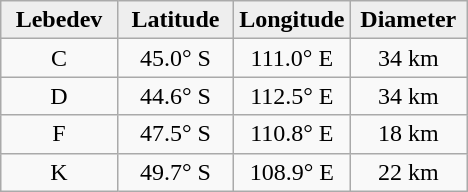<table class="wikitable">
<tr>
<th width="25%" style="background:#eeeeee;">Lebedev</th>
<th width="25%" style="background:#eeeeee;">Latitude</th>
<th width="25%" style="background:#eeeeee;">Longitude</th>
<th width="25%" style="background:#eeeeee;">Diameter</th>
</tr>
<tr>
<td align="center">C</td>
<td align="center">45.0° S</td>
<td align="center">111.0° E</td>
<td align="center">34 km</td>
</tr>
<tr>
<td align="center">D</td>
<td align="center">44.6° S</td>
<td align="center">112.5° E</td>
<td align="center">34 km</td>
</tr>
<tr>
<td align="center">F</td>
<td align="center">47.5° S</td>
<td align="center">110.8° E</td>
<td align="center">18 km</td>
</tr>
<tr>
<td align="center">K</td>
<td align="center">49.7° S</td>
<td align="center">108.9° E</td>
<td align="center">22 km</td>
</tr>
</table>
